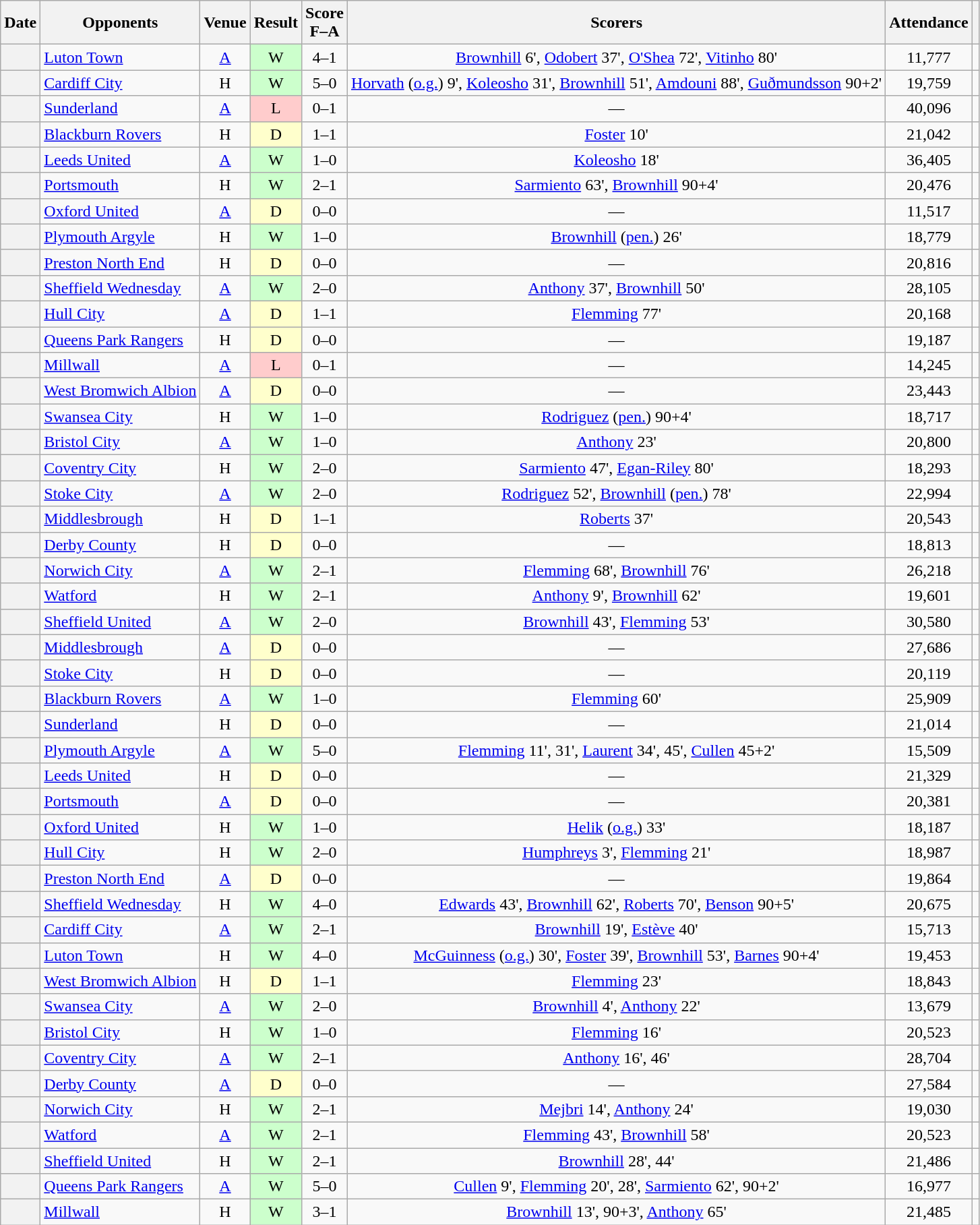<table class="wikitable plainrowheaders sortable" style="text-align:center">
<tr>
<th scope="col">Date</th>
<th scope="col">Opponents</th>
<th scope="col">Venue</th>
<th scope="col">Result</th>
<th scope="col">Score<br>F–A</th>
<th scope="col" class="unsortable">Scorers</th>
<th scope="col">Attendance</th>
<th scope="col" class="unsortable"></th>
</tr>
<tr>
<th scope="row"></th>
<td align="left"><a href='#'>Luton Town</a></td>
<td><a href='#'>A</a></td>
<td bgcolor="#ccffcc">W</td>
<td>4–1</td>
<td><a href='#'>Brownhill</a> 6', <a href='#'>Odobert</a> 37', <a href='#'>O'Shea</a> 72', <a href='#'>Vitinho</a> 80'</td>
<td>11,777</td>
<td></td>
</tr>
<tr>
<th scope="row"></th>
<td align="left"><a href='#'>Cardiff City</a></td>
<td>H</td>
<td bgcolor="#ccffcc">W</td>
<td>5–0</td>
<td><a href='#'>Horvath</a> (<a href='#'>o.g.</a>) 9', <a href='#'>Koleosho</a> 31', <a href='#'>Brownhill</a> 51', <a href='#'>Amdouni</a> 88', <a href='#'>Guðmundsson</a> 90+2'</td>
<td>19,759</td>
<td></td>
</tr>
<tr>
<th scope="row"></th>
<td align="left"><a href='#'>Sunderland</a></td>
<td><a href='#'>A</a></td>
<td bgcolor="#ffcccc">L</td>
<td>0–1</td>
<td>—</td>
<td>40,096</td>
<td></td>
</tr>
<tr>
<th scope="row"></th>
<td align="left"><a href='#'>Blackburn Rovers</a></td>
<td>H</td>
<td bgcolor="#ffffcc">D</td>
<td>1–1</td>
<td><a href='#'>Foster</a> 10'</td>
<td>21,042</td>
<td></td>
</tr>
<tr>
<th scope="row"></th>
<td align="left"><a href='#'>Leeds United</a></td>
<td><a href='#'>A</a></td>
<td bgcolor="#ccffcc">W</td>
<td>1–0</td>
<td><a href='#'>Koleosho</a> 18'</td>
<td>36,405</td>
<td></td>
</tr>
<tr>
<th scope="row"></th>
<td align="left"><a href='#'>Portsmouth</a></td>
<td>H</td>
<td bgcolor="#ccffcc">W</td>
<td>2–1</td>
<td><a href='#'>Sarmiento</a> 63', <a href='#'>Brownhill</a> 90+4'</td>
<td>20,476</td>
<td></td>
</tr>
<tr>
<th scope="row"></th>
<td align="left"><a href='#'>Oxford United</a></td>
<td><a href='#'>A</a></td>
<td bgcolor="#ffffcc">D</td>
<td>0–0</td>
<td>—</td>
<td>11,517</td>
<td></td>
</tr>
<tr>
<th scope="row"></th>
<td align="left"><a href='#'>Plymouth Argyle</a></td>
<td>H</td>
<td bgcolor="#ccffcc">W</td>
<td>1–0</td>
<td><a href='#'>Brownhill</a> (<a href='#'>pen.</a>) 26'</td>
<td>18,779</td>
<td></td>
</tr>
<tr>
<th scope="row"></th>
<td align="left"><a href='#'>Preston North End</a></td>
<td>H</td>
<td bgcolor="#ffffcc">D</td>
<td>0–0</td>
<td>—</td>
<td>20,816</td>
<td></td>
</tr>
<tr>
<th scope="row"></th>
<td align="left"><a href='#'>Sheffield Wednesday</a></td>
<td><a href='#'>A</a></td>
<td bgcolor="#ccffcc">W</td>
<td>2–0</td>
<td><a href='#'>Anthony</a> 37', <a href='#'>Brownhill</a> 50'</td>
<td>28,105</td>
<td></td>
</tr>
<tr>
<th scope="row"></th>
<td align="left"><a href='#'>Hull City</a></td>
<td><a href='#'>A</a></td>
<td bgcolor="#ffffcc">D</td>
<td>1–1</td>
<td><a href='#'>Flemming</a> 77'</td>
<td>20,168</td>
<td></td>
</tr>
<tr>
<th scope="row"></th>
<td align="left"><a href='#'>Queens Park Rangers</a></td>
<td>H</td>
<td bgcolor="#ffffcc">D</td>
<td>0–0</td>
<td>—</td>
<td>19,187</td>
<td></td>
</tr>
<tr>
<th scope="row"></th>
<td align="left"><a href='#'>Millwall</a></td>
<td><a href='#'>A</a></td>
<td bgcolor="#ffcccc">L</td>
<td>0–1</td>
<td>—</td>
<td>14,245</td>
<td></td>
</tr>
<tr>
<th scope="row"></th>
<td align="left"><a href='#'>West Bromwich Albion</a></td>
<td><a href='#'>A</a></td>
<td bgcolor="#ffffcc">D</td>
<td>0–0</td>
<td>—</td>
<td>23,443</td>
<td></td>
</tr>
<tr>
<th scope="row"></th>
<td align="left"><a href='#'>Swansea City</a></td>
<td>H</td>
<td bgcolor="#ccffcc">W</td>
<td>1–0</td>
<td><a href='#'>Rodriguez</a> (<a href='#'>pen.</a>) 90+4'</td>
<td>18,717</td>
<td></td>
</tr>
<tr>
<th scope="row"></th>
<td align="left"><a href='#'>Bristol City</a></td>
<td><a href='#'>A</a></td>
<td bgcolor="#ccffcc">W</td>
<td>1–0</td>
<td><a href='#'>Anthony</a> 23'</td>
<td>20,800</td>
<td></td>
</tr>
<tr>
<th scope="row"></th>
<td align="left"><a href='#'>Coventry City</a></td>
<td>H</td>
<td bgcolor="#ccffcc">W</td>
<td>2–0</td>
<td><a href='#'>Sarmiento</a> 47', <a href='#'>Egan-Riley</a> 80'</td>
<td>18,293</td>
<td></td>
</tr>
<tr>
<th scope="row"></th>
<td align="left"><a href='#'>Stoke City</a></td>
<td><a href='#'>A</a></td>
<td bgcolor="#ccffcc">W</td>
<td>2–0</td>
<td><a href='#'>Rodriguez</a> 52', <a href='#'>Brownhill</a> (<a href='#'>pen.</a>) 78'</td>
<td>22,994</td>
<td></td>
</tr>
<tr>
<th scope="row"></th>
<td align="left"><a href='#'>Middlesbrough</a></td>
<td>H</td>
<td bgcolor="#ffffcc">D</td>
<td>1–1</td>
<td><a href='#'>Roberts</a> 37'</td>
<td>20,543</td>
<td></td>
</tr>
<tr>
<th scope="row"></th>
<td align="left"><a href='#'>Derby County</a></td>
<td>H</td>
<td bgcolor="#ffffcc">D</td>
<td>0–0</td>
<td>—</td>
<td>18,813</td>
<td></td>
</tr>
<tr>
<th scope="row"></th>
<td align="left"><a href='#'>Norwich City</a></td>
<td><a href='#'>A</a></td>
<td bgcolor="#ccffcc">W</td>
<td>2–1</td>
<td><a href='#'>Flemming</a> 68', <a href='#'>Brownhill</a> 76'</td>
<td>26,218</td>
<td></td>
</tr>
<tr>
<th scope="row"></th>
<td align="left"><a href='#'>Watford</a></td>
<td>H</td>
<td bgcolor="#ccffcc">W</td>
<td>2–1</td>
<td><a href='#'>Anthony</a> 9', <a href='#'>Brownhill</a> 62'</td>
<td>19,601</td>
<td></td>
</tr>
<tr>
<th scope="row"></th>
<td align="left"><a href='#'>Sheffield United</a></td>
<td><a href='#'>A</a></td>
<td bgcolor="#ccffcc">W</td>
<td>2–0</td>
<td><a href='#'>Brownhill</a> 43', <a href='#'>Flemming</a> 53'</td>
<td>30,580</td>
<td></td>
</tr>
<tr>
<th scope="row"></th>
<td align="left"><a href='#'>Middlesbrough</a></td>
<td><a href='#'>A</a></td>
<td bgcolor="#ffffcc">D</td>
<td>0–0</td>
<td>—</td>
<td>27,686</td>
<td></td>
</tr>
<tr>
<th scope="row"></th>
<td align="left"><a href='#'>Stoke City</a></td>
<td>H</td>
<td bgcolor="#ffffcc">D</td>
<td>0–0</td>
<td>—</td>
<td>20,119</td>
<td></td>
</tr>
<tr>
<th scope="row"></th>
<td align="left"><a href='#'>Blackburn Rovers</a></td>
<td><a href='#'>A</a></td>
<td bgcolor="#ccffcc">W</td>
<td>1–0</td>
<td><a href='#'>Flemming</a> 60'</td>
<td>25,909</td>
<td></td>
</tr>
<tr>
<th scope="row"></th>
<td align="left"><a href='#'>Sunderland</a></td>
<td>H</td>
<td bgcolor="#ffffcc">D</td>
<td>0–0</td>
<td>—</td>
<td>21,014</td>
<td></td>
</tr>
<tr>
<th scope="row"></th>
<td align="left"><a href='#'>Plymouth Argyle</a></td>
<td><a href='#'>A</a></td>
<td bgcolor="#ccffcc">W</td>
<td>5–0</td>
<td><a href='#'>Flemming</a> 11', 31', <a href='#'>Laurent</a> 34', 45', <a href='#'>Cullen</a> 45+2'</td>
<td>15,509</td>
<td></td>
</tr>
<tr>
<th scope="row"></th>
<td align="left"><a href='#'>Leeds United</a></td>
<td>H</td>
<td bgcolor="#ffffcc">D</td>
<td>0–0</td>
<td>—</td>
<td>21,329</td>
<td></td>
</tr>
<tr>
<th scope="row"></th>
<td align="left"><a href='#'>Portsmouth</a></td>
<td><a href='#'>A</a></td>
<td bgcolor="#ffffcc">D</td>
<td>0–0</td>
<td>—</td>
<td>20,381</td>
<td></td>
</tr>
<tr>
<th scope="row"></th>
<td align="left"><a href='#'>Oxford United</a></td>
<td>H</td>
<td bgcolor="#ccffcc">W</td>
<td>1–0</td>
<td><a href='#'>Helik</a> (<a href='#'>o.g.</a>) 33'</td>
<td>18,187</td>
<td></td>
</tr>
<tr>
<th scope="row"></th>
<td align="left"><a href='#'>Hull City</a></td>
<td>H</td>
<td bgcolor="#ccffcc">W</td>
<td>2–0</td>
<td><a href='#'>Humphreys</a> 3', <a href='#'>Flemming</a> 21'</td>
<td>18,987</td>
<td></td>
</tr>
<tr>
<th scope="row"></th>
<td align="left"><a href='#'>Preston North End</a></td>
<td><a href='#'>A</a></td>
<td bgcolor="#ffffcc">D</td>
<td>0–0</td>
<td>—</td>
<td>19,864</td>
<td></td>
</tr>
<tr>
<th scope="row"></th>
<td align="left"><a href='#'>Sheffield Wednesday</a></td>
<td>H</td>
<td bgcolor="#ccffcc">W</td>
<td>4–0</td>
<td><a href='#'>Edwards</a> 43', <a href='#'>Brownhill</a> 62', <a href='#'>Roberts</a> 70', <a href='#'>Benson</a> 90+5'</td>
<td>20,675</td>
<td></td>
</tr>
<tr>
<th scope="row"></th>
<td align="left"><a href='#'>Cardiff City</a></td>
<td><a href='#'>A</a></td>
<td bgcolor="#ccffcc">W</td>
<td>2–1</td>
<td><a href='#'>Brownhill</a> 19', <a href='#'>Estève</a> 40'</td>
<td>15,713</td>
<td></td>
</tr>
<tr>
<th scope="row"></th>
<td align="left"><a href='#'>Luton Town</a></td>
<td>H</td>
<td bgcolor="#ccffcc">W</td>
<td>4–0</td>
<td><a href='#'>McGuinness</a> (<a href='#'>o.g.</a>) 30', <a href='#'>Foster</a> 39', <a href='#'>Brownhill</a> 53', <a href='#'>Barnes</a> 90+4'</td>
<td>19,453</td>
<td></td>
</tr>
<tr>
<th scope="row"></th>
<td align="left"><a href='#'>West Bromwich Albion</a></td>
<td>H</td>
<td bgcolor="#ffffcc">D</td>
<td>1–1</td>
<td><a href='#'>Flemming</a> 23'</td>
<td>18,843</td>
<td></td>
</tr>
<tr>
<th scope="row"></th>
<td align="left"><a href='#'>Swansea City</a></td>
<td><a href='#'>A</a></td>
<td bgcolor="#ccffcc">W</td>
<td>2–0</td>
<td><a href='#'>Brownhill</a> 4', <a href='#'>Anthony</a> 22'</td>
<td>13,679</td>
<td></td>
</tr>
<tr>
<th scope="row"></th>
<td align="left"><a href='#'>Bristol City</a></td>
<td>H</td>
<td bgcolor="#ccffcc">W</td>
<td>1–0</td>
<td><a href='#'>Flemming</a> 16'</td>
<td>20,523</td>
<td></td>
</tr>
<tr>
<th scope="row"></th>
<td align="left"><a href='#'>Coventry City</a></td>
<td><a href='#'>A</a></td>
<td bgcolor="#ccffcc">W</td>
<td>2–1</td>
<td><a href='#'>Anthony</a> 16', 46'</td>
<td>28,704</td>
<td></td>
</tr>
<tr>
<th scope="row"></th>
<td align="left"><a href='#'>Derby County</a></td>
<td><a href='#'>A</a></td>
<td bgcolor="#ffffcc">D</td>
<td>0–0</td>
<td>—</td>
<td>27,584</td>
<td></td>
</tr>
<tr>
<th scope="row"></th>
<td align="left"><a href='#'>Norwich City</a></td>
<td>H</td>
<td bgcolor="#ccffcc">W</td>
<td>2–1</td>
<td><a href='#'>Mejbri</a> 14', <a href='#'>Anthony</a> 24'</td>
<td>19,030</td>
<td></td>
</tr>
<tr>
<th scope="row"></th>
<td align="left"><a href='#'>Watford</a></td>
<td><a href='#'>A</a></td>
<td bgcolor="#ccffcc">W</td>
<td>2–1</td>
<td><a href='#'>Flemming</a> 43', <a href='#'>Brownhill</a> 58'</td>
<td>20,523</td>
<td></td>
</tr>
<tr>
<th scope="row"></th>
<td align="left"><a href='#'>Sheffield United</a></td>
<td>H</td>
<td bgcolor="#ccffcc">W</td>
<td>2–1</td>
<td><a href='#'>Brownhill</a> 28', 44'</td>
<td>21,486</td>
<td></td>
</tr>
<tr>
<th scope="row"></th>
<td align="left"><a href='#'>Queens Park Rangers</a></td>
<td><a href='#'>A</a></td>
<td bgcolor="#ccffcc">W</td>
<td>5–0</td>
<td><a href='#'>Cullen</a> 9', <a href='#'>Flemming</a> 20', 28', <a href='#'>Sarmiento</a> 62', 90+2'</td>
<td>16,977</td>
<td></td>
</tr>
<tr>
<th scope="row"></th>
<td align="left"><a href='#'>Millwall</a></td>
<td>H</td>
<td bgcolor="#ccffcc">W</td>
<td>3–1</td>
<td><a href='#'>Brownhill</a> 13', 90+3', <a href='#'>Anthony</a> 65'</td>
<td>21,485</td>
<td></td>
</tr>
</table>
